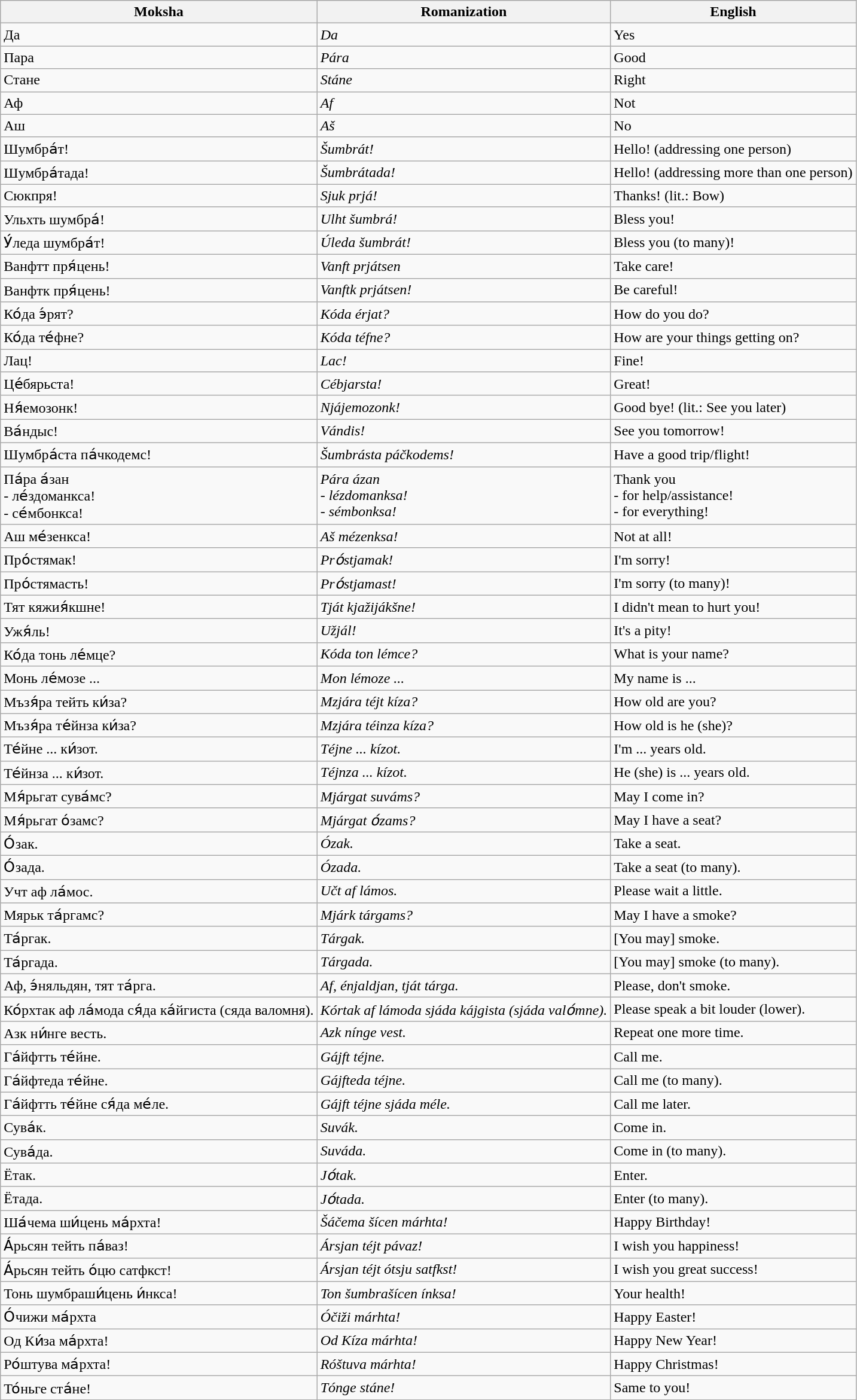<table class="wikitable">
<tr>
<th>Moksha</th>
<th>Romanization</th>
<th>English</th>
</tr>
<tr>
<td>Да</td>
<td><em>Da</em></td>
<td>Yes</td>
</tr>
<tr>
<td>Пара</td>
<td><em>Pára</em></td>
<td>Good</td>
</tr>
<tr>
<td>Стане</td>
<td><em>Stáne</em></td>
<td>Right</td>
</tr>
<tr>
<td>Аф</td>
<td><em>Af</em></td>
<td>Not</td>
</tr>
<tr>
<td>Аш</td>
<td><em>Aš</em></td>
<td>No</td>
</tr>
<tr>
<td>Шумбра́т!</td>
<td><em>Šumbrát!</em></td>
<td>Hello! (addressing one person)</td>
</tr>
<tr>
<td>Шумбра́тада!</td>
<td><em>Šumbrátada!</em></td>
<td>Hello! (addressing more than one person)</td>
</tr>
<tr>
<td>Сюкпря!</td>
<td><em>Sjuk prjá!</em></td>
<td>Thanks! (lit.: Bow)</td>
</tr>
<tr>
<td>Ульхть шумбра́!</td>
<td><em>Ulht šumbrá!</em></td>
<td>Bless you!</td>
</tr>
<tr>
<td>У́леда шумбра́т!</td>
<td><em>Úleda šumbrát!</em></td>
<td>Bless you (to many)!</td>
</tr>
<tr>
<td>Ванфтт пря́цень!</td>
<td><em>Vanft prjátsen</em></td>
<td>Take care!</td>
</tr>
<tr>
<td>Ванфтк пря́цень!</td>
<td><em>Vanftk prjátsen!</em></td>
<td>Be careful!</td>
</tr>
<tr>
<td>Ко́да э́рят?</td>
<td><em>Kóda érjat?</em></td>
<td>How do you do?</td>
</tr>
<tr>
<td>Ко́да те́фне?</td>
<td><em>Kóda téfne?</em></td>
<td>How are your things getting on?</td>
</tr>
<tr>
<td>Лац!</td>
<td><em>Lac!</em></td>
<td>Fine!</td>
</tr>
<tr>
<td>Це́бярьста!</td>
<td><em>Cébjarsta!</em></td>
<td>Great!</td>
</tr>
<tr>
<td>Ня́емозонк!</td>
<td><em>Njájemozonk!</em></td>
<td>Good bye! (lit.: See you later)</td>
</tr>
<tr>
<td>Ва́ндыс!</td>
<td><em>Vándis!</em></td>
<td>See you tomorrow!</td>
</tr>
<tr>
<td>Шумбра́ста па́чкодемс!</td>
<td><em>Šumbrásta páčkodems!</em></td>
<td>Have a good trip/flight!</td>
</tr>
<tr>
<td>Па́ра а́зан<br>- ле́здоманкса!<br>- се́мбонкса!</td>
<td><em>Pára ázan</em><br><em>- lézdomanksa!</em><br><em>- sémbonksa!</em></td>
<td>Thank you<br>- for help/assistance!<br>- for everything!</td>
</tr>
<tr>
<td>Аш ме́зенкса!</td>
<td><em>Aš mézenksa!</em></td>
<td>Not at all!</td>
</tr>
<tr>
<td>Про́стямак!</td>
<td><em>Prо́stjamak!</em></td>
<td>I'm sorry!</td>
</tr>
<tr>
<td>Про́стямасть!</td>
<td><em>Prо́stjamast!</em></td>
<td>I'm sorry (to many)!</td>
</tr>
<tr>
<td>Тят кяжия́кшне!</td>
<td><em>Tját kjažijákšne!</em></td>
<td>I didn't mean to hurt you!</td>
</tr>
<tr>
<td>Ужя́ль!</td>
<td><em>Užjál!</em></td>
<td>It's a pity!</td>
</tr>
<tr>
<td>Ко́да тонь ле́мце?</td>
<td><em>Kóda ton lémce?</em></td>
<td>What is your name?</td>
</tr>
<tr>
<td>Монь ле́мозе ...</td>
<td><em>Mon lémoze ...</em></td>
<td>My name is ...</td>
</tr>
<tr>
<td>Мъзя́ра тейть ки́зa?</td>
<td><em>Mzjára téjt kíza?</em></td>
<td>How old are you?</td>
</tr>
<tr>
<td>Мъзя́ра те́йнза ки́за?</td>
<td><em>Mzjára téinza kíza?</em></td>
<td>How old is he (she)?</td>
</tr>
<tr>
<td>Те́йне ... ки́зот.</td>
<td><em>Téjne ... kízot.</em></td>
<td>I'm ... years old.</td>
</tr>
<tr>
<td>Те́йнза ... ки́зот.</td>
<td><em>Téjnza ... kízot.</em></td>
<td>He (she) is ... years old.</td>
</tr>
<tr>
<td>Мя́рьгат сува́мс?</td>
<td><em>Mjárgat suváms?</em></td>
<td>May I come in?</td>
</tr>
<tr>
<td>Мя́рьгат о́замс?</td>
<td><em>Mjárgat о́zams?</em></td>
<td>May I have a seat?</td>
</tr>
<tr>
<td>О́зак.</td>
<td><em>Ózak.</em></td>
<td>Take a seat.</td>
</tr>
<tr>
<td>О́зада.</td>
<td><em>Ózada.</em></td>
<td>Take a seat (to many).</td>
</tr>
<tr>
<td>Учт аф ла́мос.</td>
<td><em>Učt af lámos.</em></td>
<td>Please wait a little.</td>
</tr>
<tr>
<td>Мярьк та́ргамс?</td>
<td><em>Mjárk tárgams?</em></td>
<td>May I have a smoke?</td>
</tr>
<tr>
<td>Та́ргак.</td>
<td><em>Tárgak.</em></td>
<td>[You may] smoke.</td>
</tr>
<tr>
<td>Та́ргада.</td>
<td><em>Tárgada.</em></td>
<td>[You may] smoke (to many).</td>
</tr>
<tr>
<td>Аф, э́няльдян, тят та́рга.</td>
<td><em>Af, énjaldjan, tját tárga.</em></td>
<td>Please, don't smoke.</td>
</tr>
<tr>
<td>Ко́рхтак аф ла́мода ся́да ка́йгиста (сяда валомня).</td>
<td><em>Kórtak af lámoda sjáda kájgista (sjáda valо́mne).</em></td>
<td>Please speak a bit louder (lower).</td>
</tr>
<tr>
<td>Азк ни́нге весть.</td>
<td><em>Azk nínge vest.</em></td>
<td>Repeat one more time.</td>
</tr>
<tr>
<td>Га́йфтть те́йне.</td>
<td><em>Gájft téjne.</em></td>
<td>Call me.</td>
</tr>
<tr>
<td>Га́йфтеда те́йне.</td>
<td><em>Gájfteda téjne.</em></td>
<td>Call me (to many).</td>
</tr>
<tr>
<td>Га́йфтть те́йне ся́да ме́ле.</td>
<td><em>Gájft téjne sjáda méle.</em></td>
<td>Call me later.</td>
</tr>
<tr>
<td>Сува́к.</td>
<td><em>Suvák.</em></td>
<td>Come in.</td>
</tr>
<tr>
<td>Сува́да.</td>
<td><em>Suváda.</em></td>
<td>Come in (to many).</td>
</tr>
<tr>
<td>Ётак.</td>
<td><em>Jо́tak.</em></td>
<td>Enter.</td>
</tr>
<tr>
<td>Ётада.</td>
<td><em>Jо́tada.</em></td>
<td>Enter (to many).</td>
</tr>
<tr>
<td>Ша́чема ши́цень ма́рхта!</td>
<td><em>Šáčema šícen márhta!</em></td>
<td>Happy Birthday!</td>
</tr>
<tr>
<td>А́рьсян тейть па́ваз!</td>
<td><em>Ársjan téjt pávaz!</em></td>
<td>I wish you happiness!</td>
</tr>
<tr>
<td>А́рьсян тейть о́цю сатфкст!</td>
<td><em>Ársjan téjt ótsju satfkst!</em></td>
<td>I wish you great success!</td>
</tr>
<tr>
<td>Тонь шумбраши́цень и́нкса!</td>
<td><em>Ton šumbrašícen ínksa!</em></td>
<td>Your health!</td>
</tr>
<tr>
<td>О́чижи ма́рхта</td>
<td><em>Óčiži márhta!</em></td>
<td>Happy Easter!</td>
</tr>
<tr>
<td>Од Ки́за ма́рхта!</td>
<td><em>Od Kíza márhta!</em></td>
<td>Happy New Year!</td>
</tr>
<tr>
<td>Ро́штува ма́рхта!</td>
<td><em>Róštuva márhta!</em></td>
<td>Happy Christmas!</td>
</tr>
<tr>
<td>То́ньге ста́не!</td>
<td><em>Tónge stáne!</em></td>
<td>Same to you!</td>
</tr>
</table>
